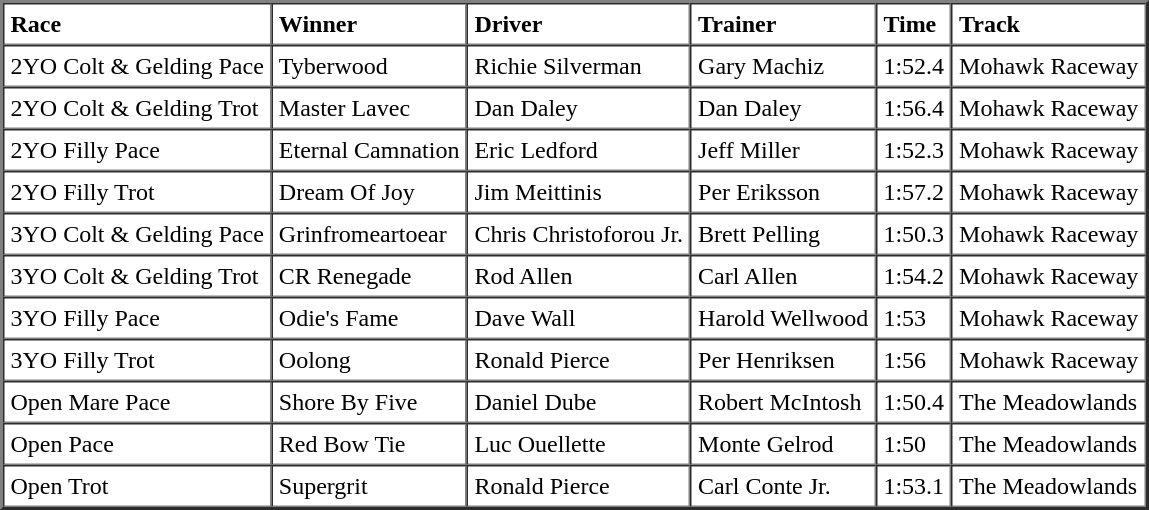<table cellspacing="0" cellpadding="4" border="2">
<tr>
<td><strong>Race</strong></td>
<td><strong>Winner</strong></td>
<td><strong>Driver</strong></td>
<td><strong>Trainer</strong></td>
<td><strong>Time</strong></td>
<td><strong>Track</strong></td>
</tr>
<tr>
<td>2YO Colt & Gelding Pace</td>
<td>Tyberwood</td>
<td>Richie Silverman</td>
<td>Gary Machiz</td>
<td>1:52.4</td>
<td>Mohawk Raceway</td>
</tr>
<tr>
<td>2YO Colt & Gelding Trot</td>
<td>Master Lavec</td>
<td>Dan Daley</td>
<td>Dan Daley</td>
<td>1:56.4</td>
<td>Mohawk Raceway</td>
</tr>
<tr>
<td>2YO Filly Pace</td>
<td>Eternal Camnation</td>
<td>Eric Ledford</td>
<td>Jeff Miller</td>
<td>1:52.3</td>
<td>Mohawk Raceway</td>
</tr>
<tr>
<td>2YO Filly Trot</td>
<td>Dream Of Joy</td>
<td>Jim Meittinis</td>
<td>Per Eriksson</td>
<td>1:57.2</td>
<td>Mohawk Raceway</td>
</tr>
<tr>
<td>3YO Colt & Gelding Pace</td>
<td>Grinfromeartoear</td>
<td>Chris Christoforou Jr.</td>
<td>Brett Pelling</td>
<td>1:50.3</td>
<td>Mohawk Raceway</td>
</tr>
<tr>
<td>3YO Colt & Gelding Trot</td>
<td>CR Renegade</td>
<td>Rod Allen</td>
<td>Carl Allen</td>
<td>1:54.2</td>
<td>Mohawk Raceway</td>
</tr>
<tr>
<td>3YO Filly Pace</td>
<td>Odie's Fame</td>
<td>Dave Wall</td>
<td>Harold Wellwood</td>
<td>1:53</td>
<td>Mohawk Raceway</td>
</tr>
<tr>
<td>3YO Filly Trot</td>
<td>Oolong</td>
<td>Ronald Pierce</td>
<td>Per Henriksen</td>
<td>1:56</td>
<td>Mohawk Raceway</td>
</tr>
<tr>
<td>Open Mare Pace</td>
<td>Shore By Five</td>
<td>Daniel Dube</td>
<td>Robert McIntosh</td>
<td>1:50.4</td>
<td>The Meadowlands</td>
</tr>
<tr>
<td>Open Pace</td>
<td>Red Bow Tie</td>
<td>Luc Ouellette</td>
<td>Monte Gelrod</td>
<td>1:50</td>
<td>The Meadowlands</td>
</tr>
<tr>
<td>Open Trot</td>
<td>Supergrit</td>
<td>Ronald Pierce</td>
<td>Carl Conte Jr.</td>
<td>1:53.1</td>
<td>The Meadowlands</td>
</tr>
</table>
